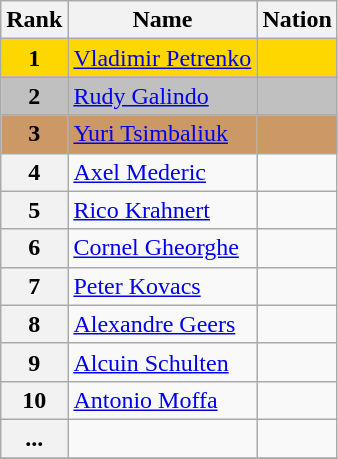<table class="wikitable">
<tr>
<th>Rank</th>
<th>Name</th>
<th>Nation</th>
</tr>
<tr bgcolor="gold">
<td align="center"><strong>1</strong></td>
<td><a href='#'>Vladimir Petrenko</a></td>
<td></td>
</tr>
<tr bgcolor="silver">
<td align="center"><strong>2</strong></td>
<td><a href='#'>Rudy Galindo</a></td>
<td></td>
</tr>
<tr bgcolor="cc9966">
<td align="center"><strong>3</strong></td>
<td><a href='#'>Yuri Tsimbaliuk</a></td>
<td></td>
</tr>
<tr>
<th>4</th>
<td><a href='#'>Axel Mederic</a></td>
<td></td>
</tr>
<tr>
<th>5</th>
<td><a href='#'>Rico Krahnert</a></td>
<td></td>
</tr>
<tr>
<th>6</th>
<td><a href='#'>Cornel Gheorghe</a></td>
<td></td>
</tr>
<tr>
<th>7</th>
<td><a href='#'>Peter Kovacs</a></td>
<td></td>
</tr>
<tr>
<th>8</th>
<td><a href='#'>Alexandre Geers</a></td>
<td></td>
</tr>
<tr>
<th>9</th>
<td><a href='#'>Alcuin Schulten</a></td>
<td></td>
</tr>
<tr>
<th>10</th>
<td><a href='#'>Antonio Moffa</a></td>
<td></td>
</tr>
<tr>
<th>...</th>
<td></td>
<td></td>
</tr>
<tr>
</tr>
</table>
